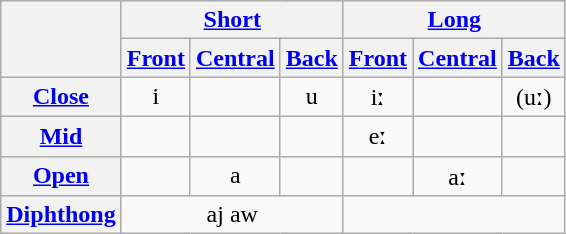<table class="wikitable" style="text-align:center">
<tr>
<th rowspan="2"></th>
<th colspan="3"><a href='#'>Short</a></th>
<th colspan="3"><a href='#'>Long</a></th>
</tr>
<tr>
<th><a href='#'>Front</a></th>
<th><a href='#'>Central</a></th>
<th><a href='#'>Back</a></th>
<th><a href='#'>Front</a></th>
<th><a href='#'>Central</a></th>
<th><a href='#'>Back</a></th>
</tr>
<tr>
<th><a href='#'>Close</a></th>
<td>i</td>
<td></td>
<td>u</td>
<td>iː</td>
<td></td>
<td>(uː)</td>
</tr>
<tr>
<th><a href='#'>Mid</a></th>
<td></td>
<td></td>
<td></td>
<td>eː</td>
<td></td>
<td></td>
</tr>
<tr>
<th><a href='#'>Open</a></th>
<td></td>
<td>a</td>
<td></td>
<td></td>
<td>aː</td>
<td></td>
</tr>
<tr>
<th><a href='#'>Diphthong</a></th>
<td colspan="3">aj aw</td>
<td colspan="3"></td>
</tr>
</table>
